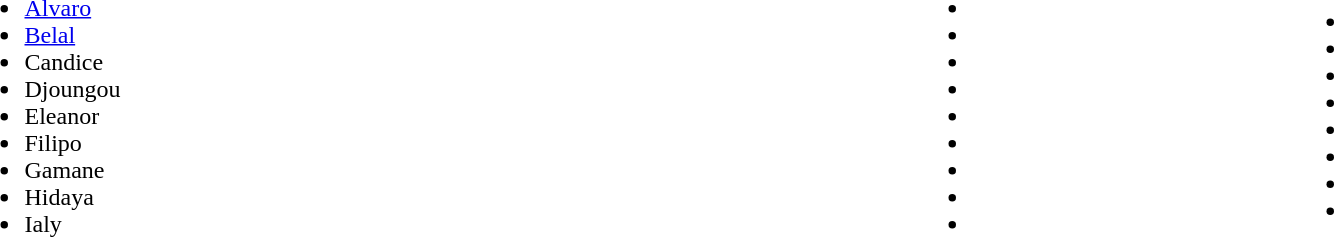<table width="90%">
<tr>
<td><br><ul><li><a href='#'>Alvaro</a></li><li><a href='#'>Belal</a></li><li>Candice</li><li>Djoungou</li><li>Eleanor</li><li>Filipo</li><li>Gamane</li><li>Hidaya</li><li>Ialy</li></ul></td>
<td><br><ul><li></li><li></li><li></li><li></li><li></li><li></li><li></li><li></li><li></li></ul></td>
<td><br><ul><li></li><li></li><li></li><li></li><li></li><li></li><li></li><li></li></ul></td>
</tr>
</table>
